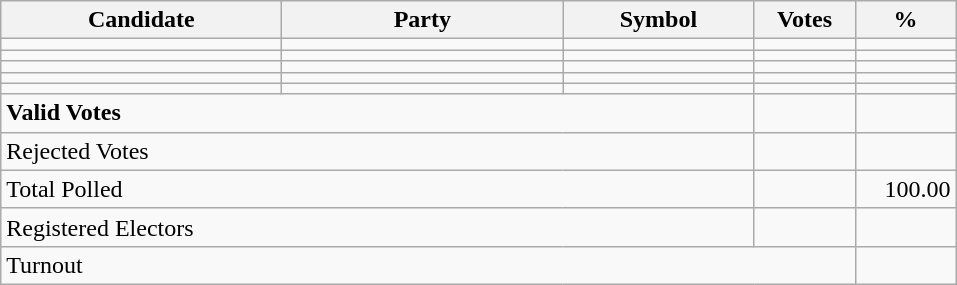<table class="wikitable" border="1" style="text-align:right;">
<tr>
<th align=left width="180">Candidate</th>
<th align=left width="180">Party</th>
<th align=left width="120">Symbol</th>
<th align=left width="60">Votes</th>
<th align=left width="60">%</th>
</tr>
<tr>
<td align=left></td>
<td align=left></td>
<td align=left></td>
<td align=right></td>
<td align=right></td>
</tr>
<tr>
<td align=left></td>
<td align=left></td>
<td align=left></td>
<td align=right></td>
<td align=right></td>
</tr>
<tr>
<td align=left></td>
<td align=left></td>
<td align=left></td>
<td align=right></td>
<td align=right></td>
</tr>
<tr>
<td align=left></td>
<td align=left></td>
<td align=left></td>
<td align=right></td>
<td align=right></td>
</tr>
<tr>
<td align=left></td>
<td align=left></td>
<td align=left></td>
<td align=right></td>
<td align=right></td>
</tr>
<tr>
<td align=left colspan=3><strong>Valid Votes</strong></td>
<td align=right><strong> </strong></td>
<td align=right><strong> </strong></td>
</tr>
<tr>
<td align=left colspan=3>Rejected Votes</td>
<td align=right></td>
<td align=right></td>
</tr>
<tr>
<td align=left colspan=3>Total Polled</td>
<td align=right></td>
<td align=right>100.00</td>
</tr>
<tr>
<td align=left colspan=3>Registered Electors</td>
<td align=right></td>
<td></td>
</tr>
<tr>
<td align=left colspan=4>Turnout</td>
<td align=right></td>
</tr>
</table>
